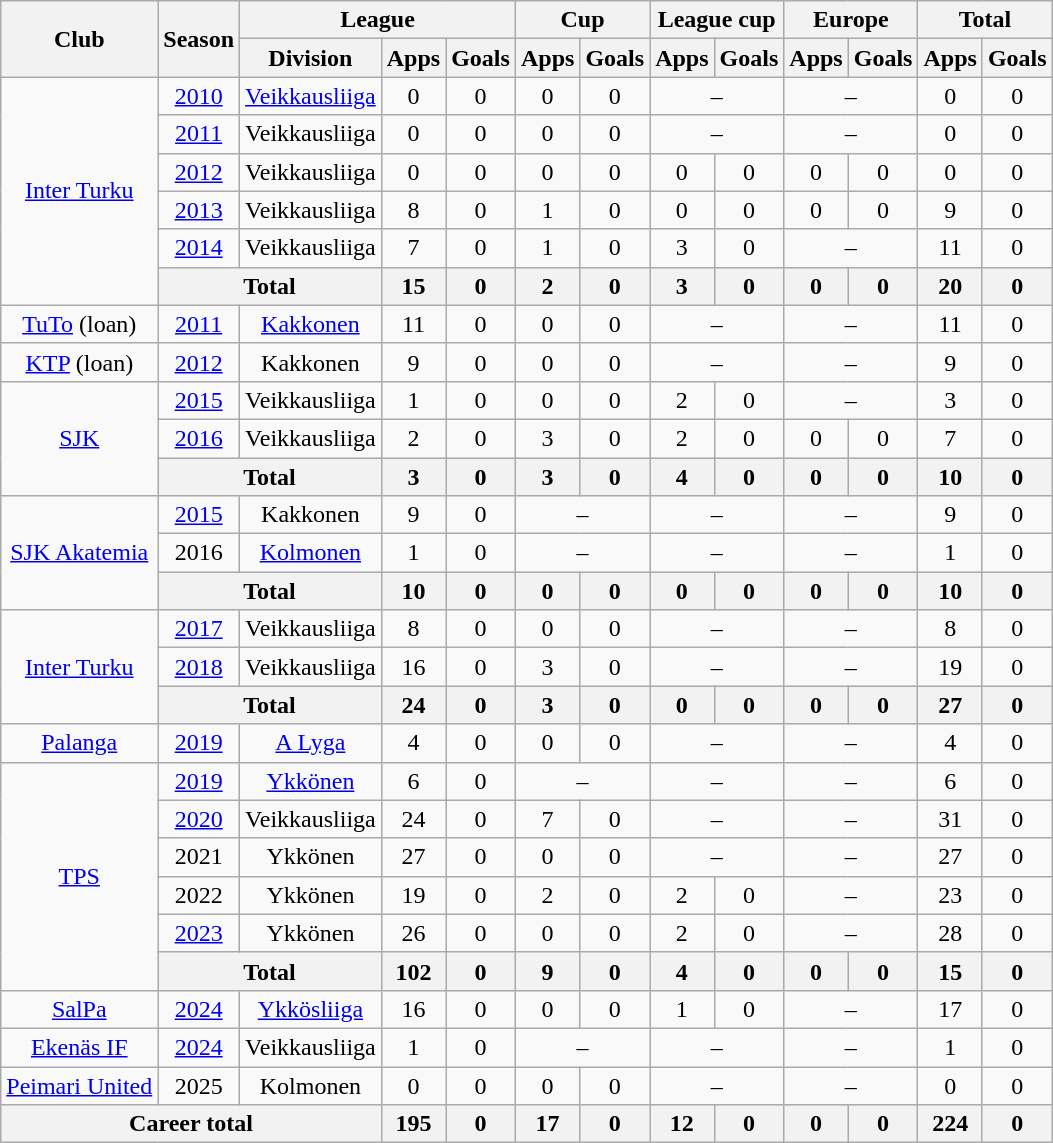<table class="wikitable" style="text-align:center">
<tr>
<th rowspan="2">Club</th>
<th rowspan="2">Season</th>
<th colspan="3">League</th>
<th colspan="2">Cup</th>
<th colspan="2">League cup</th>
<th colspan="2">Europe</th>
<th colspan="2">Total</th>
</tr>
<tr>
<th>Division</th>
<th>Apps</th>
<th>Goals</th>
<th>Apps</th>
<th>Goals</th>
<th>Apps</th>
<th>Goals</th>
<th>Apps</th>
<th>Goals</th>
<th>Apps</th>
<th>Goals</th>
</tr>
<tr>
<td rowspan=6><a href='#'>Inter Turku</a></td>
<td><a href='#'>2010</a></td>
<td><a href='#'>Veikkausliiga</a></td>
<td>0</td>
<td>0</td>
<td>0</td>
<td>0</td>
<td colspan=2>–</td>
<td colspan=2>–</td>
<td>0</td>
<td>0</td>
</tr>
<tr>
<td><a href='#'>2011</a></td>
<td>Veikkausliiga</td>
<td>0</td>
<td>0</td>
<td>0</td>
<td>0</td>
<td colspan=2>–</td>
<td colspan=2>–</td>
<td>0</td>
<td>0</td>
</tr>
<tr>
<td><a href='#'>2012</a></td>
<td>Veikkausliiga</td>
<td>0</td>
<td>0</td>
<td>0</td>
<td>0</td>
<td>0</td>
<td>0</td>
<td>0</td>
<td>0</td>
<td>0</td>
<td>0</td>
</tr>
<tr>
<td><a href='#'>2013</a></td>
<td>Veikkausliiga</td>
<td>8</td>
<td>0</td>
<td>1</td>
<td>0</td>
<td>0</td>
<td>0</td>
<td>0</td>
<td>0</td>
<td>9</td>
<td>0</td>
</tr>
<tr>
<td><a href='#'>2014</a></td>
<td>Veikkausliiga</td>
<td>7</td>
<td>0</td>
<td>1</td>
<td>0</td>
<td>3</td>
<td>0</td>
<td colspan=2>–</td>
<td>11</td>
<td>0</td>
</tr>
<tr>
<th colspan="2">Total</th>
<th>15</th>
<th>0</th>
<th>2</th>
<th>0</th>
<th>3</th>
<th>0</th>
<th>0</th>
<th>0</th>
<th>20</th>
<th>0</th>
</tr>
<tr>
<td><a href='#'>TuTo</a> (loan)</td>
<td><a href='#'>2011</a></td>
<td><a href='#'>Kakkonen</a></td>
<td>11</td>
<td>0</td>
<td>0</td>
<td>0</td>
<td colspan=2>–</td>
<td colspan=2>–</td>
<td>11</td>
<td>0</td>
</tr>
<tr>
<td><a href='#'>KTP</a> (loan)</td>
<td><a href='#'>2012</a></td>
<td>Kakkonen</td>
<td>9</td>
<td>0</td>
<td>0</td>
<td>0</td>
<td colspan=2>–</td>
<td colspan=2>–</td>
<td>9</td>
<td>0</td>
</tr>
<tr>
<td rowspan=3><a href='#'>SJK</a></td>
<td><a href='#'>2015</a></td>
<td>Veikkausliiga</td>
<td>1</td>
<td>0</td>
<td>0</td>
<td>0</td>
<td>2</td>
<td>0</td>
<td colspan=2>–</td>
<td>3</td>
<td>0</td>
</tr>
<tr>
<td><a href='#'>2016</a></td>
<td>Veikkausliiga</td>
<td>2</td>
<td>0</td>
<td>3</td>
<td>0</td>
<td>2</td>
<td>0</td>
<td>0</td>
<td>0</td>
<td>7</td>
<td>0</td>
</tr>
<tr>
<th colspan="2">Total</th>
<th>3</th>
<th>0</th>
<th>3</th>
<th>0</th>
<th>4</th>
<th>0</th>
<th>0</th>
<th>0</th>
<th>10</th>
<th>0</th>
</tr>
<tr>
<td rowspan=3><a href='#'>SJK Akatemia</a></td>
<td><a href='#'>2015</a></td>
<td>Kakkonen</td>
<td>9</td>
<td>0</td>
<td colspan=2>–</td>
<td colspan=2>–</td>
<td colspan=2>–</td>
<td>9</td>
<td>0</td>
</tr>
<tr>
<td>2016</td>
<td><a href='#'>Kolmonen</a></td>
<td>1</td>
<td>0</td>
<td colspan=2>–</td>
<td colspan=2>–</td>
<td colspan=2>–</td>
<td>1</td>
<td>0</td>
</tr>
<tr>
<th colspan="2">Total</th>
<th>10</th>
<th>0</th>
<th>0</th>
<th>0</th>
<th>0</th>
<th>0</th>
<th>0</th>
<th>0</th>
<th>10</th>
<th>0</th>
</tr>
<tr>
<td rowspan=3><a href='#'>Inter Turku</a></td>
<td><a href='#'>2017</a></td>
<td>Veikkausliiga</td>
<td>8</td>
<td>0</td>
<td>0</td>
<td>0</td>
<td colspan=2>–</td>
<td colspan=2>–</td>
<td>8</td>
<td>0</td>
</tr>
<tr>
<td><a href='#'>2018</a></td>
<td>Veikkausliiga</td>
<td>16</td>
<td>0</td>
<td>3</td>
<td>0</td>
<td colspan=2>–</td>
<td colspan=2>–</td>
<td>19</td>
<td>0</td>
</tr>
<tr>
<th colspan="2">Total</th>
<th>24</th>
<th>0</th>
<th>3</th>
<th>0</th>
<th>0</th>
<th>0</th>
<th>0</th>
<th>0</th>
<th>27</th>
<th>0</th>
</tr>
<tr>
<td><a href='#'>Palanga</a></td>
<td><a href='#'>2019</a></td>
<td><a href='#'>A Lyga</a></td>
<td>4</td>
<td>0</td>
<td>0</td>
<td>0</td>
<td colspan=2>–</td>
<td colspan=2>–</td>
<td>4</td>
<td>0</td>
</tr>
<tr>
<td rowspan=6><a href='#'>TPS</a></td>
<td><a href='#'>2019</a></td>
<td><a href='#'>Ykkönen</a></td>
<td>6</td>
<td>0</td>
<td colspan=2>–</td>
<td colspan=2>–</td>
<td colspan=2>–</td>
<td>6</td>
<td>0</td>
</tr>
<tr>
<td><a href='#'>2020</a></td>
<td>Veikkausliiga</td>
<td>24</td>
<td>0</td>
<td>7</td>
<td>0</td>
<td colspan=2>–</td>
<td colspan=2>–</td>
<td>31</td>
<td>0</td>
</tr>
<tr>
<td>2021</td>
<td>Ykkönen</td>
<td>27</td>
<td>0</td>
<td>0</td>
<td>0</td>
<td colspan=2>–</td>
<td colspan=2>–</td>
<td>27</td>
<td>0</td>
</tr>
<tr>
<td>2022</td>
<td>Ykkönen</td>
<td>19</td>
<td>0</td>
<td>2</td>
<td>0</td>
<td>2</td>
<td>0</td>
<td colspan=2>–</td>
<td>23</td>
<td>0</td>
</tr>
<tr>
<td><a href='#'>2023</a></td>
<td>Ykkönen</td>
<td>26</td>
<td>0</td>
<td>0</td>
<td>0</td>
<td>2</td>
<td>0</td>
<td colspan=2>–</td>
<td>28</td>
<td>0</td>
</tr>
<tr>
<th colspan="2">Total</th>
<th>102</th>
<th>0</th>
<th>9</th>
<th>0</th>
<th>4</th>
<th>0</th>
<th>0</th>
<th>0</th>
<th>15</th>
<th>0</th>
</tr>
<tr>
<td><a href='#'>SalPa</a></td>
<td><a href='#'>2024</a></td>
<td><a href='#'>Ykkösliiga</a></td>
<td>16</td>
<td>0</td>
<td>0</td>
<td>0</td>
<td>1</td>
<td>0</td>
<td colspan=2>–</td>
<td>17</td>
<td>0</td>
</tr>
<tr>
<td><a href='#'>Ekenäs IF</a></td>
<td><a href='#'>2024</a></td>
<td>Veikkausliiga</td>
<td>1</td>
<td>0</td>
<td colspan=2>–</td>
<td colspan=2>–</td>
<td colspan=2>–</td>
<td>1</td>
<td>0</td>
</tr>
<tr>
<td><a href='#'>Peimari United</a></td>
<td>2025</td>
<td>Kolmonen</td>
<td>0</td>
<td>0</td>
<td>0</td>
<td>0</td>
<td colspan=2>–</td>
<td colspan=2>–</td>
<td>0</td>
<td>0</td>
</tr>
<tr>
<th colspan="3">Career total</th>
<th>195</th>
<th>0</th>
<th>17</th>
<th>0</th>
<th>12</th>
<th>0</th>
<th>0</th>
<th>0</th>
<th>224</th>
<th>0</th>
</tr>
</table>
